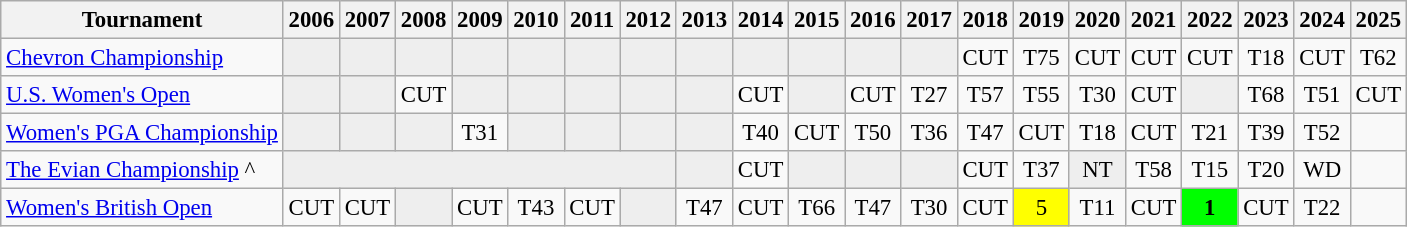<table class="wikitable" style="font-size:95%;text-align:center;">
<tr>
<th>Tournament</th>
<th>2006</th>
<th>2007</th>
<th>2008</th>
<th>2009</th>
<th>2010</th>
<th>2011</th>
<th>2012</th>
<th>2013</th>
<th>2014</th>
<th>2015</th>
<th>2016</th>
<th>2017</th>
<th>2018</th>
<th>2019</th>
<th>2020</th>
<th>2021</th>
<th>2022</th>
<th>2023</th>
<th>2024</th>
<th>2025</th>
</tr>
<tr>
<td align=left><a href='#'>Chevron Championship</a></td>
<td style="background:#eeeeee;"></td>
<td style="background:#eeeeee;"></td>
<td style="background:#eeeeee;"></td>
<td style="background:#eeeeee;"></td>
<td style="background:#eeeeee;"></td>
<td style="background:#eeeeee;"></td>
<td style="background:#eeeeee;"></td>
<td style="background:#eeeeee;"></td>
<td style="background:#eeeeee;"></td>
<td style="background:#eeeeee;"></td>
<td style="background:#eeeeee;"></td>
<td style="background:#eeeeee;"></td>
<td>CUT</td>
<td>T75</td>
<td>CUT</td>
<td>CUT</td>
<td>CUT</td>
<td>T18</td>
<td>CUT</td>
<td>T62</td>
</tr>
<tr>
<td align=left><a href='#'>U.S. Women's Open</a></td>
<td style="background:#eeeeee;"></td>
<td style="background:#eeeeee;"></td>
<td>CUT</td>
<td style="background:#eeeeee;"></td>
<td style="background:#eeeeee;"></td>
<td style="background:#eeeeee;"></td>
<td style="background:#eeeeee;"></td>
<td style="background:#eeeeee;"></td>
<td>CUT</td>
<td style="background:#eeeeee;"></td>
<td>CUT</td>
<td>T27</td>
<td>T57</td>
<td>T55</td>
<td>T30</td>
<td>CUT</td>
<td style="background:#eeeeee;"></td>
<td>T68</td>
<td>T51</td>
<td>CUT</td>
</tr>
<tr>
<td align=left><a href='#'>Women's PGA Championship</a></td>
<td style="background:#eeeeee;"></td>
<td style="background:#eeeeee;"></td>
<td style="background:#eeeeee;"></td>
<td>T31</td>
<td style="background:#eeeeee;"></td>
<td style="background:#eeeeee;"></td>
<td style="background:#eeeeee;"></td>
<td style="background:#eeeeee;"></td>
<td>T40</td>
<td>CUT</td>
<td>T50</td>
<td>T36</td>
<td>T47</td>
<td>CUT</td>
<td>T18</td>
<td>CUT</td>
<td>T21</td>
<td>T39</td>
<td>T52</td>
<td></td>
</tr>
<tr>
<td align=left><a href='#'>The Evian Championship</a> ^</td>
<td style="background:#eeeeee;" colspan=7></td>
<td style="background:#eeeeee;"></td>
<td>CUT</td>
<td style="background:#eeeeee;"></td>
<td style="background:#eeeeee;"></td>
<td style="background:#eeeeee;"></td>
<td>CUT</td>
<td>T37</td>
<td style="background:#eeeeee;">NT</td>
<td>T58</td>
<td>T15</td>
<td>T20</td>
<td>WD</td>
<td></td>
</tr>
<tr>
<td align=left><a href='#'>Women's British Open</a></td>
<td>CUT</td>
<td>CUT</td>
<td style="background:#eeeeee;"></td>
<td>CUT</td>
<td>T43</td>
<td>CUT</td>
<td style="background:#eeeeee;"></td>
<td>T47</td>
<td>CUT</td>
<td>T66</td>
<td>T47</td>
<td>T30</td>
<td>CUT</td>
<td style="background:yellow;">5</td>
<td>T11</td>
<td>CUT</td>
<td style="background:lime;"><strong>1</strong></td>
<td>CUT</td>
<td>T22</td>
<td></td>
</tr>
</table>
